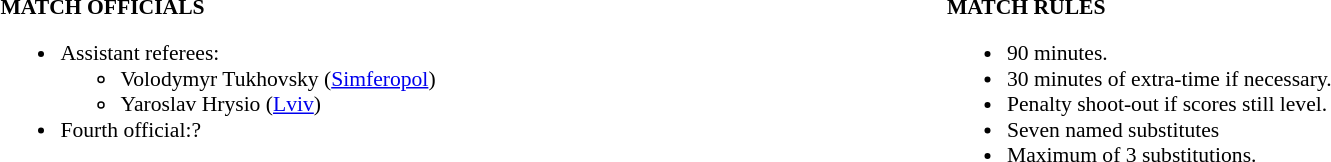<table style="width:100%; font-size:90%;">
<tr>
<td style="width:50%; vertical-align:top;"><br><strong>MATCH OFFICIALS</strong><ul><li>Assistant referees:<ul><li>Volodymyr Tukhovsky (<a href='#'>Simferopol</a>)</li><li>Yaroslav Hrysio (<a href='#'>Lviv</a>)</li></ul></li><li>Fourth official:?</li></ul></td>
<td style="width:50%; vertical-align:top;"><br><strong>MATCH RULES</strong><ul><li>90 minutes.</li><li>30 minutes of extra-time if necessary.</li><li>Penalty shoot-out if scores still level.</li><li>Seven named substitutes</li><li>Maximum of 3 substitutions.</li></ul></td>
</tr>
</table>
